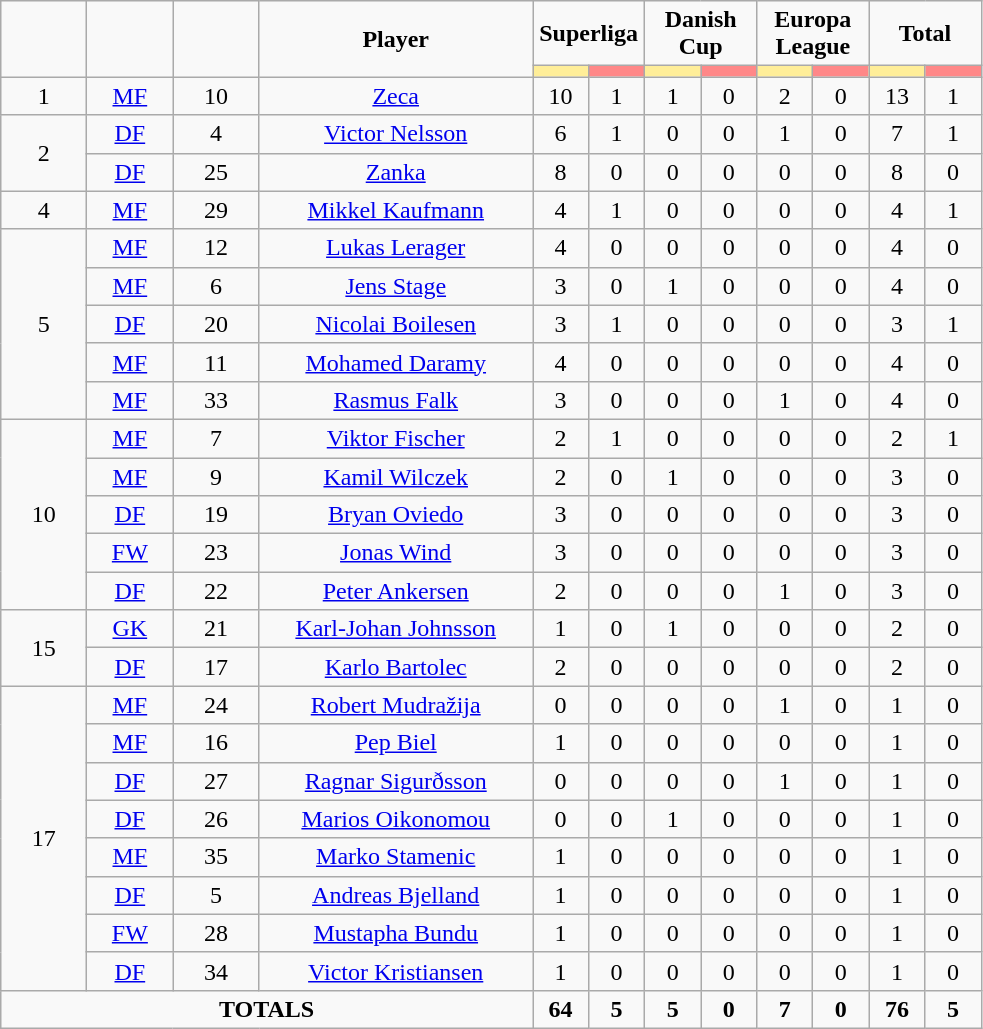<table class="wikitable sortable" style="text-align:center;">
<tr>
<td rowspan="2"  style="width:50px;"><strong></strong></td>
<td rowspan="2"  style="width:50px;"><strong></strong></td>
<td rowspan="2"  style="width:50px;"><strong></strong></td>
<td rowspan="2"  style="width:175px;"><strong>Player</strong></td>
<td colspan="2"><strong>Superliga</strong></td>
<td colspan="2"><strong>Danish Cup</strong></td>
<td colspan="2"><strong>Europa League</strong></td>
<td colspan="2"><strong>Total</strong></td>
</tr>
<tr>
<th style="width:30px; background:#fe9;"></th>
<th style="width:30px; background:#ff8888;"></th>
<th style="width:30px; background:#fe9;"></th>
<th style="width:30px; background:#ff8888;"></th>
<th style="width:30px; background:#fe9;"></th>
<th style="width:30px; background:#ff8888;"></th>
<th style="width:30px; background:#fe9;"></th>
<th style="width:30px; background:#ff8888;"></th>
</tr>
<tr>
<td rowspan=1>1</td>
<td><a href='#'>MF</a></td>
<td>10</td>
<td>  <a href='#'>Zeca</a></td>
<td>10</td>
<td>1</td>
<td>1</td>
<td>0</td>
<td>2</td>
<td>0</td>
<td>13</td>
<td>1</td>
</tr>
<tr>
<td rowspan=2>2</td>
<td><a href='#'>DF</a></td>
<td>4</td>
<td> <a href='#'>Victor Nelsson</a></td>
<td>6</td>
<td>1</td>
<td>0</td>
<td>0</td>
<td>1</td>
<td>0</td>
<td>7</td>
<td>1</td>
</tr>
<tr>
<td><a href='#'>DF</a></td>
<td>25</td>
<td> <a href='#'>Zanka</a></td>
<td>8</td>
<td>0</td>
<td>0</td>
<td>0</td>
<td>0</td>
<td>0</td>
<td>8</td>
<td>0</td>
</tr>
<tr>
<td rowspan=1>4</td>
<td><a href='#'>MF</a></td>
<td>29</td>
<td> <a href='#'>Mikkel Kaufmann</a></td>
<td>4</td>
<td>1</td>
<td>0</td>
<td>0</td>
<td>0</td>
<td>0</td>
<td>4</td>
<td>1</td>
</tr>
<tr>
<td rowspan=5>5</td>
<td><a href='#'>MF</a></td>
<td>12</td>
<td> <a href='#'>Lukas Lerager</a></td>
<td>4</td>
<td>0</td>
<td>0</td>
<td>0</td>
<td>0</td>
<td>0</td>
<td>4</td>
<td>0</td>
</tr>
<tr>
<td><a href='#'>MF</a></td>
<td>6</td>
<td> <a href='#'>Jens Stage</a></td>
<td>3</td>
<td>0</td>
<td>1</td>
<td>0</td>
<td>0</td>
<td>0</td>
<td>4</td>
<td>0</td>
</tr>
<tr>
<td><a href='#'>DF</a></td>
<td>20</td>
<td> <a href='#'>Nicolai Boilesen</a></td>
<td>3</td>
<td>1</td>
<td>0</td>
<td>0</td>
<td>0</td>
<td>0</td>
<td>3</td>
<td>1</td>
</tr>
<tr>
<td><a href='#'>MF</a></td>
<td>11</td>
<td> <a href='#'>Mohamed Daramy</a></td>
<td>4</td>
<td>0</td>
<td>0</td>
<td>0</td>
<td>0</td>
<td>0</td>
<td>4</td>
<td>0</td>
</tr>
<tr>
<td><a href='#'>MF</a></td>
<td>33</td>
<td> <a href='#'>Rasmus Falk</a></td>
<td>3</td>
<td>0</td>
<td>0</td>
<td>0</td>
<td>1</td>
<td>0</td>
<td>4</td>
<td>0</td>
</tr>
<tr>
<td rowspan=5>10</td>
<td><a href='#'>MF</a></td>
<td>7</td>
<td> <a href='#'>Viktor Fischer</a></td>
<td>2</td>
<td>1</td>
<td>0</td>
<td>0</td>
<td>0</td>
<td>0</td>
<td>2</td>
<td>1</td>
</tr>
<tr>
<td><a href='#'>MF</a></td>
<td>9</td>
<td> <a href='#'>Kamil Wilczek</a></td>
<td>2</td>
<td>0</td>
<td>1</td>
<td>0</td>
<td>0</td>
<td>0</td>
<td>3</td>
<td>0</td>
</tr>
<tr>
<td><a href='#'>DF</a></td>
<td>19</td>
<td> <a href='#'>Bryan Oviedo</a></td>
<td>3</td>
<td>0</td>
<td>0</td>
<td>0</td>
<td>0</td>
<td>0</td>
<td>3</td>
<td>0</td>
</tr>
<tr>
<td><a href='#'>FW</a></td>
<td>23</td>
<td> <a href='#'>Jonas Wind</a></td>
<td>3</td>
<td>0</td>
<td>0</td>
<td>0</td>
<td>0</td>
<td>0</td>
<td>3</td>
<td>0</td>
</tr>
<tr>
<td><a href='#'>DF</a></td>
<td>22</td>
<td> <a href='#'>Peter Ankersen</a></td>
<td>2</td>
<td>0</td>
<td>0</td>
<td>0</td>
<td>1</td>
<td>0</td>
<td>3</td>
<td>0</td>
</tr>
<tr>
<td rowspan=2>15</td>
<td><a href='#'>GK</a></td>
<td>21</td>
<td> <a href='#'>Karl-Johan Johnsson</a></td>
<td>1</td>
<td>0</td>
<td>1</td>
<td>0</td>
<td>0</td>
<td>0</td>
<td>2</td>
<td>0</td>
</tr>
<tr>
<td><a href='#'>DF</a></td>
<td>17</td>
<td> <a href='#'>Karlo Bartolec</a></td>
<td>2</td>
<td>0</td>
<td>0</td>
<td>0</td>
<td>0</td>
<td>0</td>
<td>2</td>
<td>0</td>
</tr>
<tr>
<td rowspan=8>17</td>
<td><a href='#'>MF</a></td>
<td>24</td>
<td> <a href='#'>Robert Mudražija</a></td>
<td>0</td>
<td>0</td>
<td>0</td>
<td>0</td>
<td>1</td>
<td>0</td>
<td>1</td>
<td>0</td>
</tr>
<tr>
<td><a href='#'>MF</a></td>
<td>16</td>
<td> <a href='#'>Pep Biel</a></td>
<td>1</td>
<td>0</td>
<td>0</td>
<td>0</td>
<td>0</td>
<td>0</td>
<td>1</td>
<td>0</td>
</tr>
<tr>
<td><a href='#'>DF</a></td>
<td>27</td>
<td> <a href='#'>Ragnar Sigurðsson</a></td>
<td>0</td>
<td>0</td>
<td>0</td>
<td>0</td>
<td>1</td>
<td>0</td>
<td>1</td>
<td>0</td>
</tr>
<tr>
<td><a href='#'>DF</a></td>
<td>26</td>
<td> <a href='#'>Marios Oikonomou</a></td>
<td>0</td>
<td>0</td>
<td>1</td>
<td>0</td>
<td>0</td>
<td>0</td>
<td>1</td>
<td>0</td>
</tr>
<tr>
<td><a href='#'>MF</a></td>
<td>35</td>
<td> <a href='#'>Marko Stamenic</a></td>
<td>1</td>
<td>0</td>
<td>0</td>
<td>0</td>
<td>0</td>
<td>0</td>
<td>1</td>
<td>0</td>
</tr>
<tr>
<td><a href='#'>DF</a></td>
<td>5</td>
<td> <a href='#'>Andreas Bjelland</a></td>
<td>1</td>
<td>0</td>
<td>0</td>
<td>0</td>
<td>0</td>
<td>0</td>
<td>1</td>
<td>0</td>
</tr>
<tr>
<td><a href='#'>FW</a></td>
<td>28</td>
<td> <a href='#'>Mustapha Bundu</a></td>
<td>1</td>
<td>0</td>
<td>0</td>
<td>0</td>
<td>0</td>
<td>0</td>
<td>1</td>
<td>0</td>
</tr>
<tr>
<td><a href='#'>DF</a></td>
<td>34</td>
<td> <a href='#'>Victor Kristiansen</a></td>
<td>1</td>
<td>0</td>
<td>0</td>
<td>0</td>
<td>0</td>
<td>0</td>
<td>1</td>
<td>0</td>
</tr>
<tr>
<td colspan="4"><strong>TOTALS</strong></td>
<td><strong>64</strong></td>
<td><strong>5</strong></td>
<td><strong>5</strong></td>
<td><strong>0</strong></td>
<td><strong>7</strong></td>
<td><strong>0</strong></td>
<td><strong>76</strong></td>
<td><strong>5</strong></td>
</tr>
</table>
